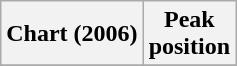<table class="wikitable sortable plainrowheaders" style="text-align:center">
<tr>
<th scope="col">Chart (2006)</th>
<th scope="col">Peak<br>position</th>
</tr>
<tr>
</tr>
</table>
